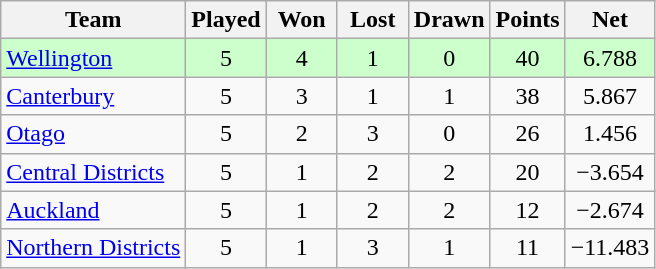<table class="wikitable" style="text-align:center;">
<tr>
<th>Team</th>
<th style="width:40px;">Played</th>
<th style="width:40px;">Won</th>
<th style="width:40px;">Lost</th>
<th style="width:40px;">Drawn</th>
<th style="width:40px;">Points</th>
<th style="width:40px;">Net </th>
</tr>
<tr style="background:#cfc">
<td style="text-align:left;"><a href='#'>Wellington</a></td>
<td>5</td>
<td>4</td>
<td>1</td>
<td>0</td>
<td>40</td>
<td>6.788</td>
</tr>
<tr>
<td style="text-align:left;"><a href='#'>Canterbury</a></td>
<td>5</td>
<td>3</td>
<td>1</td>
<td>1</td>
<td>38</td>
<td>5.867</td>
</tr>
<tr>
<td style="text-align:left;"><a href='#'>Otago</a></td>
<td>5</td>
<td>2</td>
<td>3</td>
<td>0</td>
<td>26</td>
<td>1.456</td>
</tr>
<tr>
<td style="text-align:left;"><a href='#'>Central Districts</a></td>
<td>5</td>
<td>1</td>
<td>2</td>
<td>2</td>
<td>20</td>
<td>−3.654</td>
</tr>
<tr>
<td style="text-align:left;"><a href='#'>Auckland</a></td>
<td>5</td>
<td>1</td>
<td>2</td>
<td>2</td>
<td>12</td>
<td>−2.674</td>
</tr>
<tr>
<td style="text-align:left;"><a href='#'>Northern Districts</a></td>
<td>5</td>
<td>1</td>
<td>3</td>
<td>1</td>
<td>11</td>
<td>−11.483</td>
</tr>
</table>
